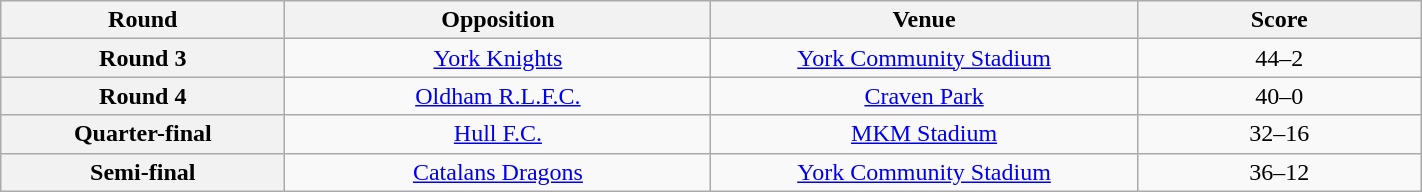<table class="wikitable plainrowheaders" style="text-align:center; width: 75%;">
<tr>
<th scope="col" style="width:20%">Round</th>
<th scope="col" style="width:30%">Opposition</th>
<th scope="col" style="width:30%">Venue</th>
<th scope="col" style="width:20%">Score</th>
</tr>
<tr>
<th>Round 3</th>
<td> <a href='#'>York Knights</a></td>
<td><a href='#'>York Community Stadium</a></td>
<td>44–2</td>
</tr>
<tr>
<th>Round 4</th>
<td> <a href='#'>Oldham R.L.F.C.</a></td>
<td><a href='#'>Craven Park</a></td>
<td>40–0</td>
</tr>
<tr>
<th>Quarter-final</th>
<td> <a href='#'>Hull F.C.</a></td>
<td><a href='#'>MKM Stadium</a></td>
<td>32–16</td>
</tr>
<tr>
<th>Semi-final</th>
<td> <a href='#'>Catalans Dragons</a></td>
<td><a href='#'>York Community Stadium</a></td>
<td>36–12</td>
</tr>
</table>
